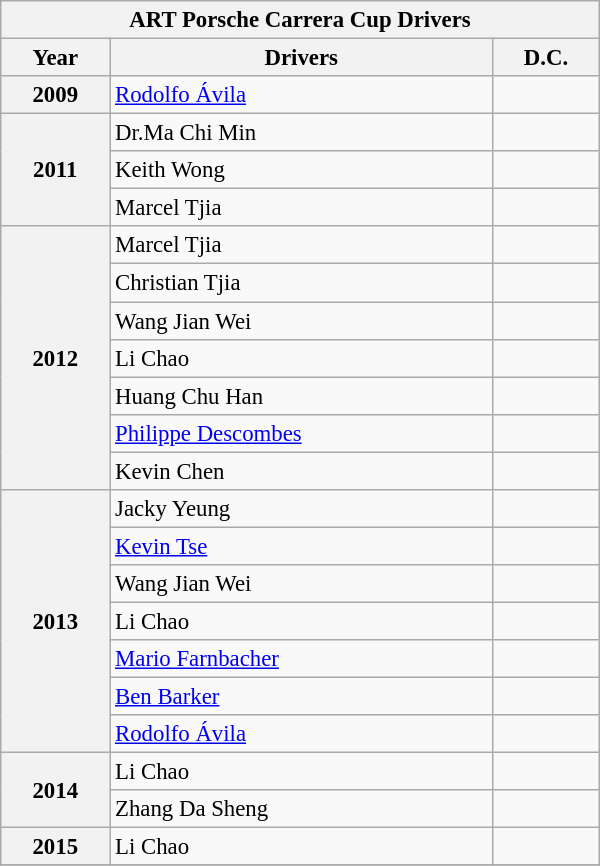<table class="wikitable collapsible" style="font-size:95%; width:400px">
<tr>
<th colspan=10>ART Porsche Carrera Cup Drivers</th>
</tr>
<tr>
<th>Year</th>
<th>Drivers</th>
<th>D.C.</th>
</tr>
<tr>
<th><strong>2009</strong></th>
<td> <a href='#'>Rodolfo Ávila</a></td>
<td></td>
</tr>
<tr>
<th rowspan="3"><strong>2011</strong></th>
<td> Dr.Ma Chi Min</td>
<td></td>
</tr>
<tr>
<td> Keith Wong</td>
<td></td>
</tr>
<tr>
<td> Marcel Tjia</td>
<td></td>
</tr>
<tr>
<th rowspan="7"><strong>2012</strong></th>
<td> Marcel Tjia</td>
<td></td>
</tr>
<tr>
<td> Christian Tjia</td>
<td></td>
</tr>
<tr>
<td> Wang Jian Wei</td>
<td></td>
</tr>
<tr>
<td> Li Chao</td>
<td></td>
</tr>
<tr>
<td> Huang Chu Han</td>
<td></td>
</tr>
<tr>
<td> <a href='#'>Philippe Descombes</a></td>
<td></td>
</tr>
<tr>
<td> Kevin Chen</td>
<td></td>
</tr>
<tr>
<th rowspan="7"><strong>2013</strong></th>
<td> Jacky Yeung</td>
<td></td>
</tr>
<tr>
<td> <a href='#'>Kevin Tse</a></td>
<td></td>
</tr>
<tr>
<td> Wang Jian Wei</td>
<td></td>
</tr>
<tr>
<td> Li Chao</td>
<td></td>
</tr>
<tr>
<td> <a href='#'>Mario Farnbacher</a></td>
<td></td>
</tr>
<tr>
<td> <a href='#'>Ben Barker</a></td>
<td></td>
</tr>
<tr>
<td> <a href='#'>Rodolfo Ávila</a></td>
<td></td>
</tr>
<tr>
<th rowspan="2"><strong>2014</strong></th>
<td> Li Chao</td>
<td></td>
</tr>
<tr>
<td> Zhang Da Sheng</td>
<td></td>
</tr>
<tr>
<th rowspan="1"><strong>2015</strong></th>
<td> Li Chao</td>
<td></td>
</tr>
<tr>
</tr>
</table>
